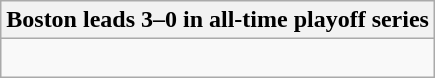<table class="wikitable collapsible collapsed">
<tr>
<th>Boston leads 3–0 in all-time playoff series</th>
</tr>
<tr>
<td><br>

</td>
</tr>
</table>
